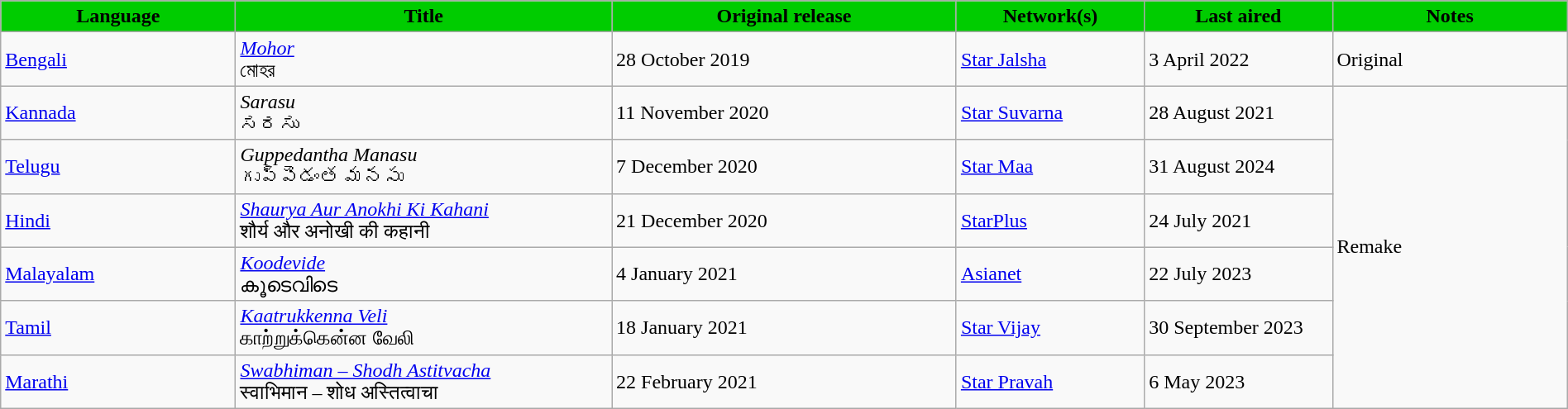<table class="wikitable" style="width:100%">
<tr>
<th style="background:#00cc00; width:15%;">Language</th>
<th style="background:#00cc00; width:24%;">Title</th>
<th style="background:#00cc00; width:22%;">Original release</th>
<th style="background:#00cc00; width:12%;">Network(s)</th>
<th style="background:#00cc00; width:12%;">Last aired</th>
<th style="background:#00cc00; width:24%;">Notes</th>
</tr>
<tr>
<td><a href='#'>Bengali</a></td>
<td><em><a href='#'>Mohor</a></em> <br> মোহর</td>
<td>28 October 2019</td>
<td><a href='#'>Star Jalsha</a></td>
<td>3 April 2022</td>
<td>Original</td>
</tr>
<tr>
<td><a href='#'>Kannada</a></td>
<td><em>Sarasu</em> <br> ಸರಸು</td>
<td>11 November 2020</td>
<td><a href='#'>Star Suvarna</a></td>
<td>28 August 2021</td>
<td rowspan="6">Remake</td>
</tr>
<tr>
<td><a href='#'>Telugu</a></td>
<td><em>Guppedantha Manasu</em> <br> గుప్పెడంత మనసు</td>
<td>7 December 2020</td>
<td><a href='#'>Star Maa</a></td>
<td>31 August 2024</td>
</tr>
<tr>
<td><a href='#'>Hindi</a></td>
<td><em><a href='#'>Shaurya Aur Anokhi Ki Kahani</a></em> <br> शौर्य और अनोखी की कहानी</td>
<td>21 December 2020</td>
<td><a href='#'>StarPlus</a></td>
<td>24 July 2021</td>
</tr>
<tr>
<td><a href='#'>Malayalam</a></td>
<td><em><a href='#'>Koodevide</a></em> <br> കൂടെവിടെ</td>
<td>4 January 2021</td>
<td><a href='#'>Asianet</a></td>
<td>22 July 2023</td>
</tr>
<tr>
<td><a href='#'>Tamil</a></td>
<td><em><a href='#'>Kaatrukkenna Veli</a></em> <br> காற்றுக்கென்ன வேலி</td>
<td>18 January 2021</td>
<td><a href='#'>Star Vijay</a></td>
<td>30 September 2023</td>
</tr>
<tr>
<td><a href='#'>Marathi</a></td>
<td><em><a href='#'>Swabhiman – Shodh Astitvacha</a></em> <br> स्वाभिमान – शोध अस्तित्वाचा</td>
<td>22 February 2021</td>
<td><a href='#'>Star Pravah</a></td>
<td>6 May 2023</td>
</tr>
</table>
